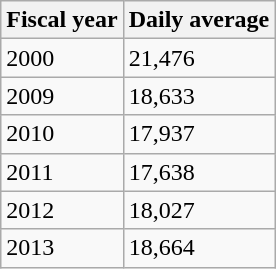<table class="wikitable">
<tr>
<th>Fiscal year</th>
<th>Daily average</th>
</tr>
<tr>
<td>2000</td>
<td>21,476</td>
</tr>
<tr>
<td>2009</td>
<td>18,633</td>
</tr>
<tr>
<td>2010</td>
<td>17,937</td>
</tr>
<tr>
<td>2011</td>
<td>17,638</td>
</tr>
<tr>
<td>2012</td>
<td>18,027</td>
</tr>
<tr>
<td>2013</td>
<td>18,664</td>
</tr>
</table>
